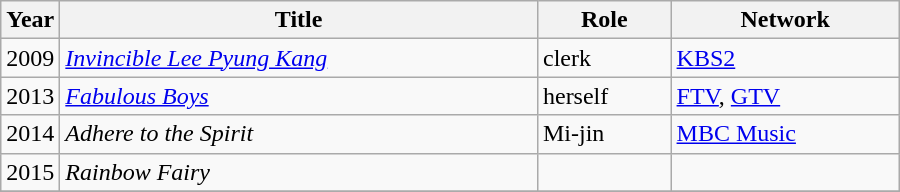<table class="wikitable" style="width:600px">
<tr>
<th width=10>Year</th>
<th>Title</th>
<th>Role</th>
<th>Network</th>
</tr>
<tr>
<td>2009</td>
<td><em><a href='#'>Invincible Lee Pyung Kang</a></em></td>
<td>clerk</td>
<td><a href='#'>KBS2</a></td>
</tr>
<tr>
<td>2013</td>
<td><em><a href='#'>Fabulous Boys</a></em></td>
<td>herself</td>
<td><a href='#'>FTV</a>, <a href='#'>GTV</a></td>
</tr>
<tr>
<td>2014</td>
<td><em>Adhere to the Spirit</em></td>
<td>Mi-jin</td>
<td><a href='#'>MBC Music</a></td>
</tr>
<tr>
<td>2015</td>
<td><em>Rainbow Fairy</em></td>
<td></td>
<td></td>
</tr>
<tr>
</tr>
</table>
